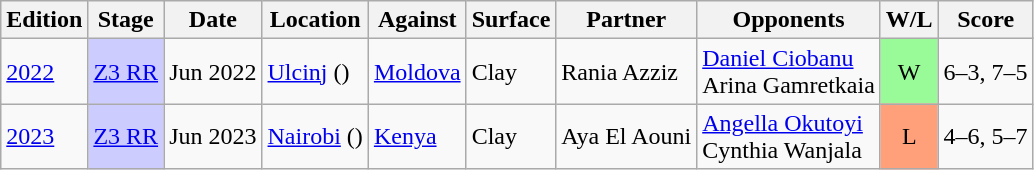<table class=wikitable>
<tr>
<th>Edition</th>
<th>Stage</th>
<th>Date</th>
<th>Location</th>
<th>Against</th>
<th>Surface</th>
<th>Partner</th>
<th>Opponents</th>
<th>W/L</th>
<th>Score</th>
</tr>
<tr>
<td><a href='#'>2022</a></td>
<td style="background:#CCCCFF;"><a href='#'>Z3 RR</a></td>
<td>Jun 2022</td>
<td><a href='#'>Ulcinj</a> ()</td>
<td> <a href='#'>Moldova</a></td>
<td>Clay</td>
<td>Rania Azziz</td>
<td><a href='#'>Daniel Ciobanu</a> <br> Arina Gamretkaia</td>
<td style="text-align:center; background:#98fb98;">W</td>
<td>6–3, 7–5</td>
</tr>
<tr>
<td><a href='#'>2023</a></td>
<td style="background:#CCCCFF;"><a href='#'>Z3 RR</a></td>
<td>Jun 2023</td>
<td><a href='#'>Nairobi</a> ()</td>
<td> <a href='#'>Kenya</a></td>
<td>Clay</td>
<td>Aya El Aouni</td>
<td><a href='#'>Angella Okutoyi</a> <br> Cynthia Wanjala</td>
<td style="text-align:center; background:#ffa07a;">L</td>
<td>4–6, 5–7</td>
</tr>
</table>
